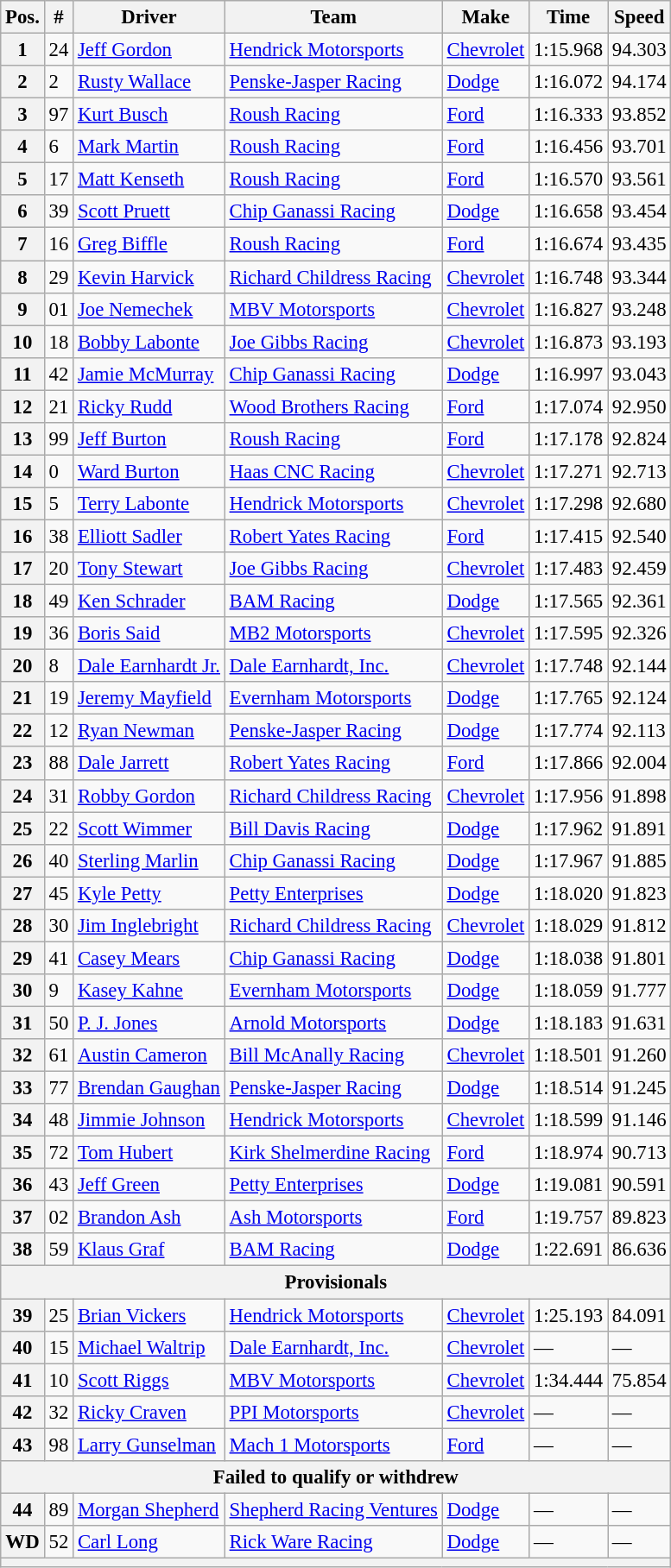<table class="wikitable" style="font-size:95%">
<tr>
<th>Pos.</th>
<th>#</th>
<th>Driver</th>
<th>Team</th>
<th>Make</th>
<th>Time</th>
<th>Speed</th>
</tr>
<tr>
<th>1</th>
<td>24</td>
<td><a href='#'>Jeff Gordon</a></td>
<td><a href='#'>Hendrick Motorsports</a></td>
<td><a href='#'>Chevrolet</a></td>
<td>1:15.968</td>
<td>94.303</td>
</tr>
<tr>
<th>2</th>
<td>2</td>
<td><a href='#'>Rusty Wallace</a></td>
<td><a href='#'>Penske-Jasper Racing</a></td>
<td><a href='#'>Dodge</a></td>
<td>1:16.072</td>
<td>94.174</td>
</tr>
<tr>
<th>3</th>
<td>97</td>
<td><a href='#'>Kurt Busch</a></td>
<td><a href='#'>Roush Racing</a></td>
<td><a href='#'>Ford</a></td>
<td>1:16.333</td>
<td>93.852</td>
</tr>
<tr>
<th>4</th>
<td>6</td>
<td><a href='#'>Mark Martin</a></td>
<td><a href='#'>Roush Racing</a></td>
<td><a href='#'>Ford</a></td>
<td>1:16.456</td>
<td>93.701</td>
</tr>
<tr>
<th>5</th>
<td>17</td>
<td><a href='#'>Matt Kenseth</a></td>
<td><a href='#'>Roush Racing</a></td>
<td><a href='#'>Ford</a></td>
<td>1:16.570</td>
<td>93.561</td>
</tr>
<tr>
<th>6</th>
<td>39</td>
<td><a href='#'>Scott Pruett</a></td>
<td><a href='#'>Chip Ganassi Racing</a></td>
<td><a href='#'>Dodge</a></td>
<td>1:16.658</td>
<td>93.454</td>
</tr>
<tr>
<th>7</th>
<td>16</td>
<td><a href='#'>Greg Biffle</a></td>
<td><a href='#'>Roush Racing</a></td>
<td><a href='#'>Ford</a></td>
<td>1:16.674</td>
<td>93.435</td>
</tr>
<tr>
<th>8</th>
<td>29</td>
<td><a href='#'>Kevin Harvick</a></td>
<td><a href='#'>Richard Childress Racing</a></td>
<td><a href='#'>Chevrolet</a></td>
<td>1:16.748</td>
<td>93.344</td>
</tr>
<tr>
<th>9</th>
<td>01</td>
<td><a href='#'>Joe Nemechek</a></td>
<td><a href='#'>MBV Motorsports</a></td>
<td><a href='#'>Chevrolet</a></td>
<td>1:16.827</td>
<td>93.248</td>
</tr>
<tr>
<th>10</th>
<td>18</td>
<td><a href='#'>Bobby Labonte</a></td>
<td><a href='#'>Joe Gibbs Racing</a></td>
<td><a href='#'>Chevrolet</a></td>
<td>1:16.873</td>
<td>93.193</td>
</tr>
<tr>
<th>11</th>
<td>42</td>
<td><a href='#'>Jamie McMurray</a></td>
<td><a href='#'>Chip Ganassi Racing</a></td>
<td><a href='#'>Dodge</a></td>
<td>1:16.997</td>
<td>93.043</td>
</tr>
<tr>
<th>12</th>
<td>21</td>
<td><a href='#'>Ricky Rudd</a></td>
<td><a href='#'>Wood Brothers Racing</a></td>
<td><a href='#'>Ford</a></td>
<td>1:17.074</td>
<td>92.950</td>
</tr>
<tr>
<th>13</th>
<td>99</td>
<td><a href='#'>Jeff Burton</a></td>
<td><a href='#'>Roush Racing</a></td>
<td><a href='#'>Ford</a></td>
<td>1:17.178</td>
<td>92.824</td>
</tr>
<tr>
<th>14</th>
<td>0</td>
<td><a href='#'>Ward Burton</a></td>
<td><a href='#'>Haas CNC Racing</a></td>
<td><a href='#'>Chevrolet</a></td>
<td>1:17.271</td>
<td>92.713</td>
</tr>
<tr>
<th>15</th>
<td>5</td>
<td><a href='#'>Terry Labonte</a></td>
<td><a href='#'>Hendrick Motorsports</a></td>
<td><a href='#'>Chevrolet</a></td>
<td>1:17.298</td>
<td>92.680</td>
</tr>
<tr>
<th>16</th>
<td>38</td>
<td><a href='#'>Elliott Sadler</a></td>
<td><a href='#'>Robert Yates Racing</a></td>
<td><a href='#'>Ford</a></td>
<td>1:17.415</td>
<td>92.540</td>
</tr>
<tr>
<th>17</th>
<td>20</td>
<td><a href='#'>Tony Stewart</a></td>
<td><a href='#'>Joe Gibbs Racing</a></td>
<td><a href='#'>Chevrolet</a></td>
<td>1:17.483</td>
<td>92.459</td>
</tr>
<tr>
<th>18</th>
<td>49</td>
<td><a href='#'>Ken Schrader</a></td>
<td><a href='#'>BAM Racing</a></td>
<td><a href='#'>Dodge</a></td>
<td>1:17.565</td>
<td>92.361</td>
</tr>
<tr>
<th>19</th>
<td>36</td>
<td><a href='#'>Boris Said</a></td>
<td><a href='#'>MB2 Motorsports</a></td>
<td><a href='#'>Chevrolet</a></td>
<td>1:17.595</td>
<td>92.326</td>
</tr>
<tr>
<th>20</th>
<td>8</td>
<td><a href='#'>Dale Earnhardt Jr.</a></td>
<td><a href='#'>Dale Earnhardt, Inc.</a></td>
<td><a href='#'>Chevrolet</a></td>
<td>1:17.748</td>
<td>92.144</td>
</tr>
<tr>
<th>21</th>
<td>19</td>
<td><a href='#'>Jeremy Mayfield</a></td>
<td><a href='#'>Evernham Motorsports</a></td>
<td><a href='#'>Dodge</a></td>
<td>1:17.765</td>
<td>92.124</td>
</tr>
<tr>
<th>22</th>
<td>12</td>
<td><a href='#'>Ryan Newman</a></td>
<td><a href='#'>Penske-Jasper Racing</a></td>
<td><a href='#'>Dodge</a></td>
<td>1:17.774</td>
<td>92.113</td>
</tr>
<tr>
<th>23</th>
<td>88</td>
<td><a href='#'>Dale Jarrett</a></td>
<td><a href='#'>Robert Yates Racing</a></td>
<td><a href='#'>Ford</a></td>
<td>1:17.866</td>
<td>92.004</td>
</tr>
<tr>
<th>24</th>
<td>31</td>
<td><a href='#'>Robby Gordon</a></td>
<td><a href='#'>Richard Childress Racing</a></td>
<td><a href='#'>Chevrolet</a></td>
<td>1:17.956</td>
<td>91.898</td>
</tr>
<tr>
<th>25</th>
<td>22</td>
<td><a href='#'>Scott Wimmer</a></td>
<td><a href='#'>Bill Davis Racing</a></td>
<td><a href='#'>Dodge</a></td>
<td>1:17.962</td>
<td>91.891</td>
</tr>
<tr>
<th>26</th>
<td>40</td>
<td><a href='#'>Sterling Marlin</a></td>
<td><a href='#'>Chip Ganassi Racing</a></td>
<td><a href='#'>Dodge</a></td>
<td>1:17.967</td>
<td>91.885</td>
</tr>
<tr>
<th>27</th>
<td>45</td>
<td><a href='#'>Kyle Petty</a></td>
<td><a href='#'>Petty Enterprises</a></td>
<td><a href='#'>Dodge</a></td>
<td>1:18.020</td>
<td>91.823</td>
</tr>
<tr>
<th>28</th>
<td>30</td>
<td><a href='#'>Jim Inglebright</a></td>
<td><a href='#'>Richard Childress Racing</a></td>
<td><a href='#'>Chevrolet</a></td>
<td>1:18.029</td>
<td>91.812</td>
</tr>
<tr>
<th>29</th>
<td>41</td>
<td><a href='#'>Casey Mears</a></td>
<td><a href='#'>Chip Ganassi Racing</a></td>
<td><a href='#'>Dodge</a></td>
<td>1:18.038</td>
<td>91.801</td>
</tr>
<tr>
<th>30</th>
<td>9</td>
<td><a href='#'>Kasey Kahne</a></td>
<td><a href='#'>Evernham Motorsports</a></td>
<td><a href='#'>Dodge</a></td>
<td>1:18.059</td>
<td>91.777</td>
</tr>
<tr>
<th>31</th>
<td>50</td>
<td><a href='#'>P. J. Jones</a></td>
<td><a href='#'>Arnold Motorsports</a></td>
<td><a href='#'>Dodge</a></td>
<td>1:18.183</td>
<td>91.631</td>
</tr>
<tr>
<th>32</th>
<td>61</td>
<td><a href='#'>Austin Cameron</a></td>
<td><a href='#'>Bill McAnally Racing</a></td>
<td><a href='#'>Chevrolet</a></td>
<td>1:18.501</td>
<td>91.260</td>
</tr>
<tr>
<th>33</th>
<td>77</td>
<td><a href='#'>Brendan Gaughan</a></td>
<td><a href='#'>Penske-Jasper Racing</a></td>
<td><a href='#'>Dodge</a></td>
<td>1:18.514</td>
<td>91.245</td>
</tr>
<tr>
<th>34</th>
<td>48</td>
<td><a href='#'>Jimmie Johnson</a></td>
<td><a href='#'>Hendrick Motorsports</a></td>
<td><a href='#'>Chevrolet</a></td>
<td>1:18.599</td>
<td>91.146</td>
</tr>
<tr>
<th>35</th>
<td>72</td>
<td><a href='#'>Tom Hubert</a></td>
<td><a href='#'>Kirk Shelmerdine Racing</a></td>
<td><a href='#'>Ford</a></td>
<td>1:18.974</td>
<td>90.713</td>
</tr>
<tr>
<th>36</th>
<td>43</td>
<td><a href='#'>Jeff Green</a></td>
<td><a href='#'>Petty Enterprises</a></td>
<td><a href='#'>Dodge</a></td>
<td>1:19.081</td>
<td>90.591</td>
</tr>
<tr>
<th>37</th>
<td>02</td>
<td><a href='#'>Brandon Ash</a></td>
<td><a href='#'>Ash Motorsports</a></td>
<td><a href='#'>Ford</a></td>
<td>1:19.757</td>
<td>89.823</td>
</tr>
<tr>
<th>38</th>
<td>59</td>
<td><a href='#'>Klaus Graf</a></td>
<td><a href='#'>BAM Racing</a></td>
<td><a href='#'>Dodge</a></td>
<td>1:22.691</td>
<td>86.636</td>
</tr>
<tr>
<th colspan="7">Provisionals</th>
</tr>
<tr>
<th>39</th>
<td>25</td>
<td><a href='#'>Brian Vickers</a></td>
<td><a href='#'>Hendrick Motorsports</a></td>
<td><a href='#'>Chevrolet</a></td>
<td>1:25.193</td>
<td>84.091</td>
</tr>
<tr>
<th>40</th>
<td>15</td>
<td><a href='#'>Michael Waltrip</a></td>
<td><a href='#'>Dale Earnhardt, Inc.</a></td>
<td><a href='#'>Chevrolet</a></td>
<td>—</td>
<td>—</td>
</tr>
<tr>
<th>41</th>
<td>10</td>
<td><a href='#'>Scott Riggs</a></td>
<td><a href='#'>MBV Motorsports</a></td>
<td><a href='#'>Chevrolet</a></td>
<td>1:34.444</td>
<td>75.854</td>
</tr>
<tr>
<th>42</th>
<td>32</td>
<td><a href='#'>Ricky Craven</a></td>
<td><a href='#'>PPI Motorsports</a></td>
<td><a href='#'>Chevrolet</a></td>
<td>—</td>
<td>—</td>
</tr>
<tr>
<th>43</th>
<td>98</td>
<td><a href='#'>Larry Gunselman</a></td>
<td><a href='#'>Mach 1 Motorsports</a></td>
<td><a href='#'>Ford</a></td>
<td>—</td>
<td>—</td>
</tr>
<tr>
<th colspan="7">Failed to qualify or withdrew</th>
</tr>
<tr>
<th>44</th>
<td>89</td>
<td><a href='#'>Morgan Shepherd</a></td>
<td><a href='#'>Shepherd Racing Ventures</a></td>
<td><a href='#'>Dodge</a></td>
<td>—</td>
<td>—</td>
</tr>
<tr>
<th>WD</th>
<td>52</td>
<td><a href='#'>Carl Long</a></td>
<td><a href='#'>Rick Ware Racing</a></td>
<td><a href='#'>Dodge</a></td>
<td>—</td>
<td>—</td>
</tr>
<tr>
<th colspan="7"></th>
</tr>
</table>
